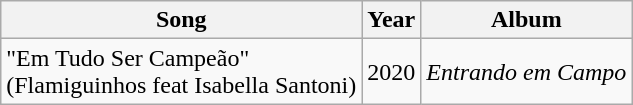<table class="wikitable">
<tr>
<th>Song</th>
<th>Year</th>
<th>Album</th>
</tr>
<tr>
<td>"Em Tudo Ser Campeão"<br>(Flamiguinhos feat Isabella Santoni)</td>
<td>2020</td>
<td><em>Entrando em Campo</em></td>
</tr>
</table>
